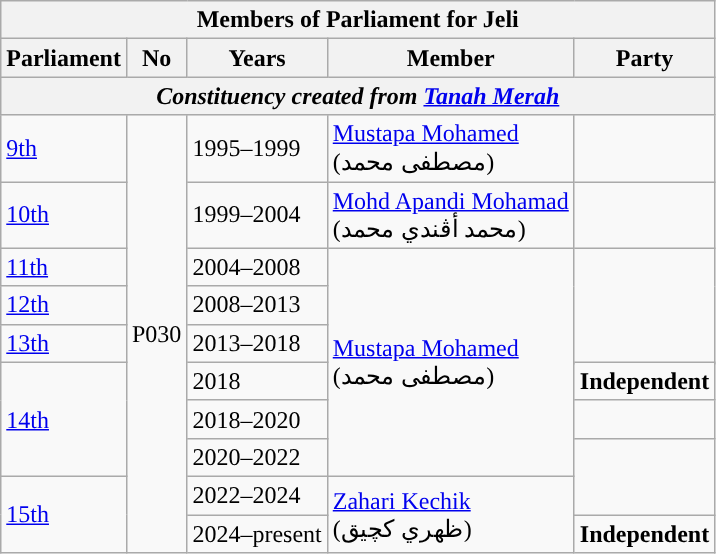<table class=wikitable>
<tr>
<th colspan="5">Members of Parliament for Jeli</th>
</tr>
<tr>
<th>Parliament</th>
<th>No</th>
<th>Years</th>
<th>Member</th>
<th>Party</th>
</tr>
<tr>
<th colspan="5" align="center"><em>Constituency created from <a href='#'>Tanah Merah</a></em></th>
</tr>
<tr>
<td><a href='#'>9th</a></td>
<td rowspan="11">P030</td>
<td>1995–1999</td>
<td><a href='#'>Mustapa Mohamed</a> <br>  (مصطفى محمد)</td>
<td></td>
</tr>
<tr>
<td><a href='#'>10th</a></td>
<td>1999–2004</td>
<td><a href='#'>Mohd Apandi Mohamad</a> <br>  (محمد أڤندي محمد)</td>
<td></td>
</tr>
<tr>
<td><a href='#'>11th</a></td>
<td>2004–2008</td>
<td rowspan="7"><a href='#'>Mustapa Mohamed</a> <br>  (مصطفى محمد)</td>
<td rowspan="4"></td>
</tr>
<tr>
<td><a href='#'>12th</a></td>
<td>2008–2013</td>
</tr>
<tr>
<td><a href='#'>13th</a></td>
<td>2013–2018</td>
</tr>
<tr>
<td rowspan="4"><a href='#'>14th</a></td>
<td rowspan="2">2018</td>
</tr>
<tr>
<td><strong>Independent</strong></td>
</tr>
<tr>
<td>2018–2020</td>
<td></td>
</tr>
<tr>
<td>2020–2022</td>
<td rowspan="2"></td>
</tr>
<tr>
<td rowspan="2"><a href='#'>15th</a></td>
<td>2022–2024</td>
<td rowspan="2"><a href='#'>Zahari Kechik</a>  <br> (ظهري كچيق)</td>
</tr>
<tr>
<td>2024–present</td>
<td><strong>Independent</strong></td>
</tr>
</table>
